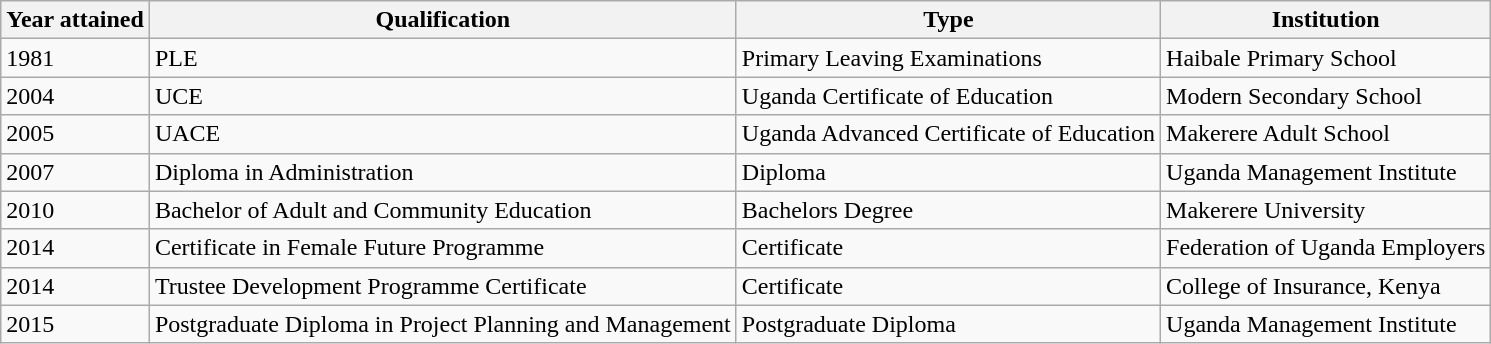<table class="wikitable">
<tr>
<th>Year attained</th>
<th>Qualification</th>
<th>Type</th>
<th>Institution</th>
</tr>
<tr>
<td>1981</td>
<td>PLE</td>
<td>Primary Leaving Examinations</td>
<td>Haibale Primary School</td>
</tr>
<tr>
<td>2004</td>
<td>UCE</td>
<td>Uganda Certificate of Education</td>
<td>Modern Secondary School</td>
</tr>
<tr>
<td>2005</td>
<td>UACE</td>
<td>Uganda Advanced Certificate of Education</td>
<td>Makerere Adult School</td>
</tr>
<tr>
<td>2007</td>
<td>Diploma in Administration</td>
<td>Diploma</td>
<td>Uganda Management Institute</td>
</tr>
<tr>
<td>2010</td>
<td>Bachelor of Adult and Community Education</td>
<td>Bachelors Degree</td>
<td>Makerere University</td>
</tr>
<tr>
<td>2014</td>
<td>Certificate in Female Future Programme</td>
<td>Certificate</td>
<td>Federation of Uganda Employers</td>
</tr>
<tr>
<td>2014</td>
<td>Trustee Development Programme Certificate</td>
<td>Certificate</td>
<td>College of Insurance, Kenya</td>
</tr>
<tr>
<td>2015</td>
<td>Postgraduate Diploma in Project Planning and Management</td>
<td>Postgraduate Diploma</td>
<td>Uganda Management Institute</td>
</tr>
</table>
